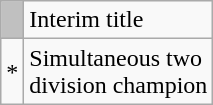<table class="wikitable">
<tr>
<td style="background-color:#C0C0C0"></td>
<td>Interim title</td>
</tr>
<tr>
<td>*</td>
<td>Simultaneous two <br> division champion</td>
</tr>
</table>
